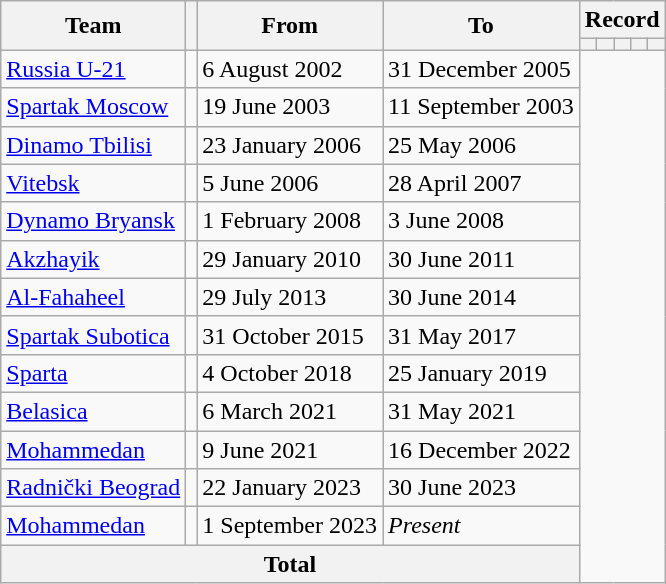<table class="wikitable" style="text-align: center">
<tr>
<th rowspan="2">Team</th>
<th rowspan=2></th>
<th rowspan="2">From</th>
<th rowspan="2">To</th>
<th colspan="8">Record</th>
</tr>
<tr>
<th></th>
<th></th>
<th></th>
<th></th>
<th></th>
</tr>
<tr>
<td align="left"><a href='#'>Russia U-21</a></td>
<td></td>
<td align="left">6 August 2002</td>
<td align="left">31 December 2005<br></td>
</tr>
<tr>
<td align="left"><a href='#'>Spartak Moscow</a></td>
<td></td>
<td align="left">19 June 2003</td>
<td align="left">11 September 2003<br></td>
</tr>
<tr>
<td align="left"><a href='#'>Dinamo Tbilisi</a></td>
<td></td>
<td align="left">23 January 2006</td>
<td align="left">25 May 2006<br></td>
</tr>
<tr>
<td align="left"><a href='#'>Vitebsk</a></td>
<td></td>
<td align="left">5 June 2006</td>
<td align="left">28 April 2007<br></td>
</tr>
<tr>
<td align="left"><a href='#'>Dynamo Bryansk</a></td>
<td></td>
<td align="left">1 February 2008</td>
<td align="left">3 June 2008<br></td>
</tr>
<tr>
<td align="left"><a href='#'>Akzhayik</a></td>
<td></td>
<td align="left">29 January 2010</td>
<td align="left">30 June 2011<br></td>
</tr>
<tr>
<td align="left"><a href='#'>Al-Fahaheel</a></td>
<td></td>
<td align="left">29 July 2013</td>
<td align="left">30 June 2014<br></td>
</tr>
<tr>
<td align="left"><a href='#'>Spartak Subotica</a></td>
<td></td>
<td align="left">31 October 2015</td>
<td align="left">31 May 2017<br></td>
</tr>
<tr>
<td align="left"><a href='#'>Sparta</a></td>
<td></td>
<td align="left">4 October 2018</td>
<td align="left">25 January 2019<br></td>
</tr>
<tr>
<td align="left"><a href='#'>Belasica</a></td>
<td></td>
<td align="left">6 March 2021</td>
<td align="left">31 May 2021<br></td>
</tr>
<tr>
<td align="left"><a href='#'>Mohammedan</a></td>
<td></td>
<td align="left">9 June 2021</td>
<td align="left">16 December 2022<br></td>
</tr>
<tr>
<td align="left"><a href='#'>Radnički Beograd</a></td>
<td></td>
<td align="left">22 January 2023</td>
<td align="left">30 June 2023<br></td>
</tr>
<tr>
<td align="left"><a href='#'>Mohammedan</a></td>
<td></td>
<td align="left">1 September 2023</td>
<td align="left"><em>Present</em><br></td>
</tr>
<tr>
<th colspan=4>Total<br></th>
</tr>
</table>
